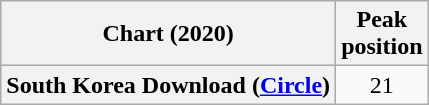<table class="wikitable sortable plainrowheaders" style="text-align:center">
<tr>
<th scope="col">Chart (2020)</th>
<th scope="col">Peak<br>position</th>
</tr>
<tr>
<th scope="row">South Korea Download (<a href='#'>Circle</a>)</th>
<td>21</td>
</tr>
</table>
